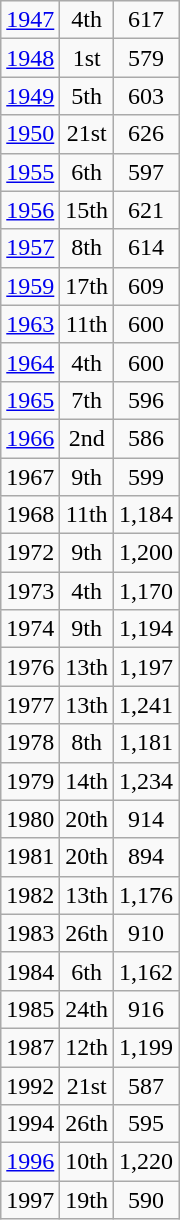<table class="wikitable">
<tr align="center">
<td><a href='#'>1947</a></td>
<td>4th</td>
<td>617</td>
</tr>
<tr align="center">
<td><a href='#'>1948</a></td>
<td>1st</td>
<td>579</td>
</tr>
<tr align="center">
<td><a href='#'>1949</a></td>
<td>5th</td>
<td>603</td>
</tr>
<tr align="center">
<td><a href='#'>1950</a></td>
<td>21st</td>
<td>626</td>
</tr>
<tr align="center">
<td><a href='#'>1955</a></td>
<td>6th</td>
<td>597</td>
</tr>
<tr align="center">
<td><a href='#'>1956</a></td>
<td>15th</td>
<td>621</td>
</tr>
<tr align="center">
<td><a href='#'>1957</a></td>
<td>8th</td>
<td>614</td>
</tr>
<tr align="center">
<td><a href='#'>1959</a></td>
<td>17th</td>
<td>609</td>
</tr>
<tr align="center">
<td><a href='#'>1963</a></td>
<td>11th</td>
<td>600</td>
</tr>
<tr align="center">
<td><a href='#'>1964</a></td>
<td>4th</td>
<td>600</td>
</tr>
<tr align="center">
<td><a href='#'>1965</a></td>
<td>7th</td>
<td>596</td>
</tr>
<tr align="center">
<td><a href='#'>1966</a></td>
<td>2nd</td>
<td>586</td>
</tr>
<tr align="center">
<td 1967 NCAA University Division Golf Championship>1967</td>
<td>9th</td>
<td>599</td>
</tr>
<tr align="center">
<td 1968 NCAA University Division Golf Championship>1968</td>
<td>11th</td>
<td>1,184</td>
</tr>
<tr align="center">
<td 1972 NCAA University Division Golf Championship>1972</td>
<td>9th</td>
<td>1,200</td>
</tr>
<tr align="center">
<td 1973 NCAA University Division Golf Championship>1973</td>
<td>4th</td>
<td>1,170</td>
</tr>
<tr align="center">
<td 1974 NCAA Division I Golf Championship>1974</td>
<td>9th</td>
<td>1,194</td>
</tr>
<tr align="center">
<td 1976 NCAA Division I Golf Championship>1976</td>
<td>13th</td>
<td>1,197</td>
</tr>
<tr align="center">
<td 1977 NCAA Division I Golf Championship>1977</td>
<td>13th</td>
<td>1,241</td>
</tr>
<tr align="center">
<td 1978 NCAA Division I Golf Championship>1978</td>
<td>8th</td>
<td>1,181</td>
</tr>
<tr align="center">
<td 1979 NCAA Division I Golf Championship>1979</td>
<td>14th</td>
<td>1,234</td>
</tr>
<tr align="center">
<td 1980 NCAA Division I Golf Championship>1980</td>
<td>20th</td>
<td>914</td>
</tr>
<tr align="center">
<td 1981 NCAA Division I Men's Golf Championship>1981</td>
<td>20th</td>
<td>894</td>
</tr>
<tr align="center">
<td 1982 NCAA Division I Men's Golf Championship>1982</td>
<td>13th</td>
<td>1,176</td>
</tr>
<tr align="center">
<td 1983 NCAA Division I Men's Golf Championship>1983</td>
<td>26th</td>
<td>910</td>
</tr>
<tr align="center">
<td 1984 NCAA Division I Men's Golf Championship>1984</td>
<td>6th</td>
<td>1,162</td>
</tr>
<tr align="center">
<td 1985 NCAA Division I Men's Golf Championship>1985</td>
<td>24th</td>
<td>916</td>
</tr>
<tr align="center">
<td 1987 NCAA Division I Men's Golf Championship>1987</td>
<td>12th</td>
<td>1,199</td>
</tr>
<tr align="center">
<td 1992 NCAA Division I Men's Golf Championship>1992</td>
<td>21st</td>
<td>587</td>
</tr>
<tr align="center">
<td 1994 NCAA Division I Men's Golf Championship>1994</td>
<td>26th</td>
<td>595</td>
</tr>
<tr align="center">
<td><a href='#'>1996</a></td>
<td>10th</td>
<td>1,220</td>
</tr>
<tr align="center">
<td 1997 NCAA Division I Men's Golf Championship>1997</td>
<td>19th</td>
<td>590</td>
</tr>
</table>
